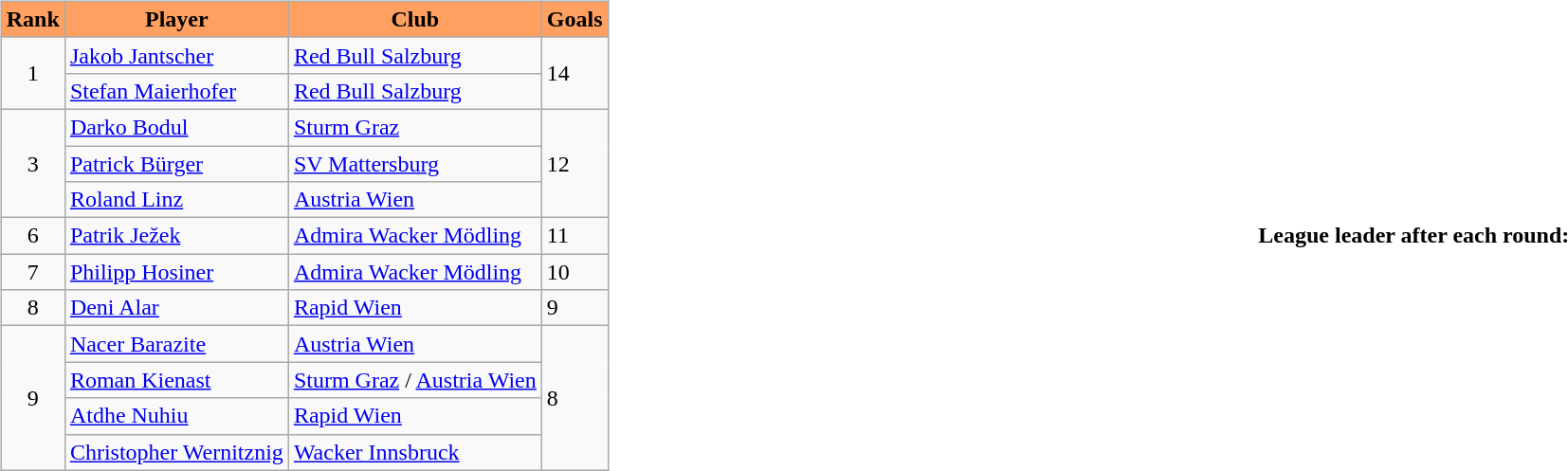<table>
<tr>
<td style="width: 80%; vertical-align: top;"><br><table class="wikitable">
<tr>
<th style="background:#FFA060;">Rank</th>
<th style="background:#FFA060;">Player</th>
<th style="background:#FFA060;">Club</th>
<th style="background:#FFA060;">Goals</th>
</tr>
<tr>
<td align=center rowspan="2">1</td>
<td><a href='#'>Jakob Jantscher</a></td>
<td><a href='#'>Red Bull Salzburg</a></td>
<td rowspan="2">14</td>
</tr>
<tr>
<td><a href='#'>Stefan Maierhofer</a></td>
<td><a href='#'>Red Bull Salzburg</a></td>
</tr>
<tr>
<td align=center rowspan="3">3</td>
<td><a href='#'>Darko Bodul</a></td>
<td><a href='#'>Sturm Graz</a></td>
<td rowspan="3">12</td>
</tr>
<tr>
<td><a href='#'>Patrick Bürger</a></td>
<td><a href='#'>SV Mattersburg</a></td>
</tr>
<tr>
<td><a href='#'>Roland Linz</a></td>
<td><a href='#'>Austria Wien</a></td>
</tr>
<tr>
<td align=center rowspan="1">6</td>
<td><a href='#'>Patrik Ježek</a></td>
<td><a href='#'>Admira Wacker Mödling</a></td>
<td rowspan="1">11</td>
</tr>
<tr>
<td align=center rowspan="1">7</td>
<td><a href='#'>Philipp Hosiner</a></td>
<td><a href='#'>Admira Wacker Mödling</a></td>
<td rowspan="1">10</td>
</tr>
<tr>
<td align=center rowspan="1">8</td>
<td><a href='#'>Deni Alar</a></td>
<td><a href='#'>Rapid Wien</a></td>
<td rowspan="1">9</td>
</tr>
<tr>
<td align=center rowspan="4">9</td>
<td><a href='#'>Nacer Barazite</a></td>
<td><a href='#'>Austria Wien</a></td>
<td rowspan="4">8</td>
</tr>
<tr>
<td><a href='#'>Roman Kienast</a></td>
<td><a href='#'>Sturm Graz</a> / <a href='#'>Austria Wien</a></td>
</tr>
<tr>
<td><a href='#'>Atdhe Nuhiu</a></td>
<td><a href='#'>Rapid Wien</a></td>
</tr>
<tr>
<td><a href='#'>Christopher Wernitznig</a></td>
<td><a href='#'>Wacker Innsbruck</a></td>
</tr>
</table>
</td>
<td style="width: 20%;"><br><strong>League leader after each round:</strong><br></td>
</tr>
</table>
